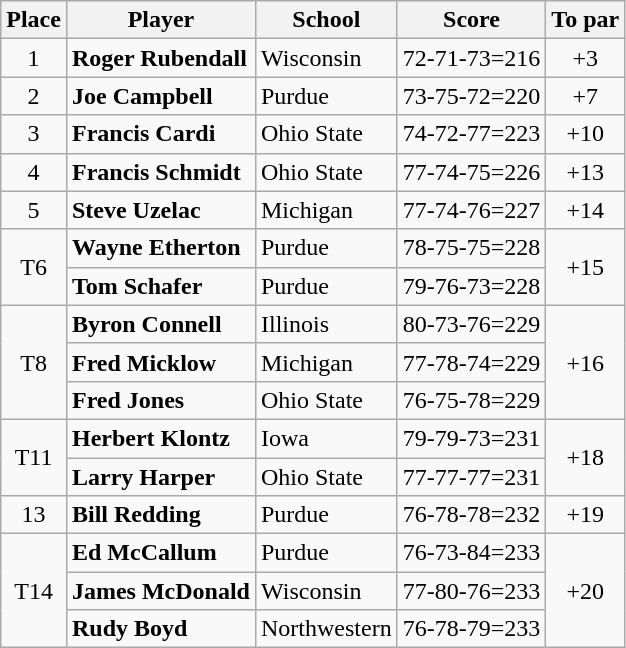<table class="wikitable">
<tr>
<th>Place</th>
<th>Player</th>
<th>School</th>
<th>Score</th>
<th>To par</th>
</tr>
<tr>
<td align="center">1</td>
<td><strong>Roger Rubendall</strong></td>
<td>Wisconsin</td>
<td>72-71-73=216</td>
<td align="center">+3</td>
</tr>
<tr>
<td align="center">2</td>
<td><strong>Joe Campbell</strong></td>
<td>Purdue</td>
<td>73-75-72=220</td>
<td align="center">+7</td>
</tr>
<tr>
<td align="center">3</td>
<td><strong>Francis Cardi</strong></td>
<td>Ohio State</td>
<td>74-72-77=223</td>
<td align="center">+10</td>
</tr>
<tr>
<td align="center">4</td>
<td><strong>Francis Schmidt</strong></td>
<td>Ohio State</td>
<td>77-74-75=226</td>
<td align="center">+13</td>
</tr>
<tr>
<td align="center">5</td>
<td><strong>Steve Uzelac</strong></td>
<td>Michigan</td>
<td>77-74-76=227</td>
<td align="center">+14</td>
</tr>
<tr>
<td rowspan="2" align="center">T6</td>
<td><strong>Wayne Etherton</strong></td>
<td>Purdue</td>
<td>78-75-75=228</td>
<td rowspan="2" align="center">+15</td>
</tr>
<tr>
<td><strong>Tom Schafer</strong></td>
<td>Purdue</td>
<td>79-76-73=228</td>
</tr>
<tr>
<td rowspan="3" align="center">T8</td>
<td><strong>Byron Connell</strong></td>
<td>Illinois</td>
<td>80-73-76=229</td>
<td rowspan="3" align="center">+16</td>
</tr>
<tr>
<td><strong>Fred Micklow</strong></td>
<td>Michigan</td>
<td>77-78-74=229</td>
</tr>
<tr>
<td><strong>Fred Jones</strong></td>
<td>Ohio State</td>
<td>76-75-78=229</td>
</tr>
<tr>
<td rowspan="2" align="center">T11</td>
<td><strong>Herbert Klontz</strong></td>
<td>Iowa</td>
<td>79-79-73=231</td>
<td rowspan="2" align="center">+18</td>
</tr>
<tr>
<td><strong>Larry Harper</strong></td>
<td>Ohio State</td>
<td>77-77-77=231</td>
</tr>
<tr>
<td align="center">13</td>
<td><strong>Bill Redding</strong></td>
<td>Purdue</td>
<td>76-78-78=232</td>
<td align="center">+19</td>
</tr>
<tr>
<td rowspan="3" align="center">T14</td>
<td><strong>Ed McCallum</strong></td>
<td>Purdue</td>
<td>76-73-84=233</td>
<td rowspan="3" align="center">+20</td>
</tr>
<tr>
<td><strong>James McDonald</strong></td>
<td>Wisconsin</td>
<td>77-80-76=233</td>
</tr>
<tr>
<td><strong>Rudy Boyd</strong></td>
<td>Northwestern</td>
<td>76-78-79=233</td>
</tr>
</table>
